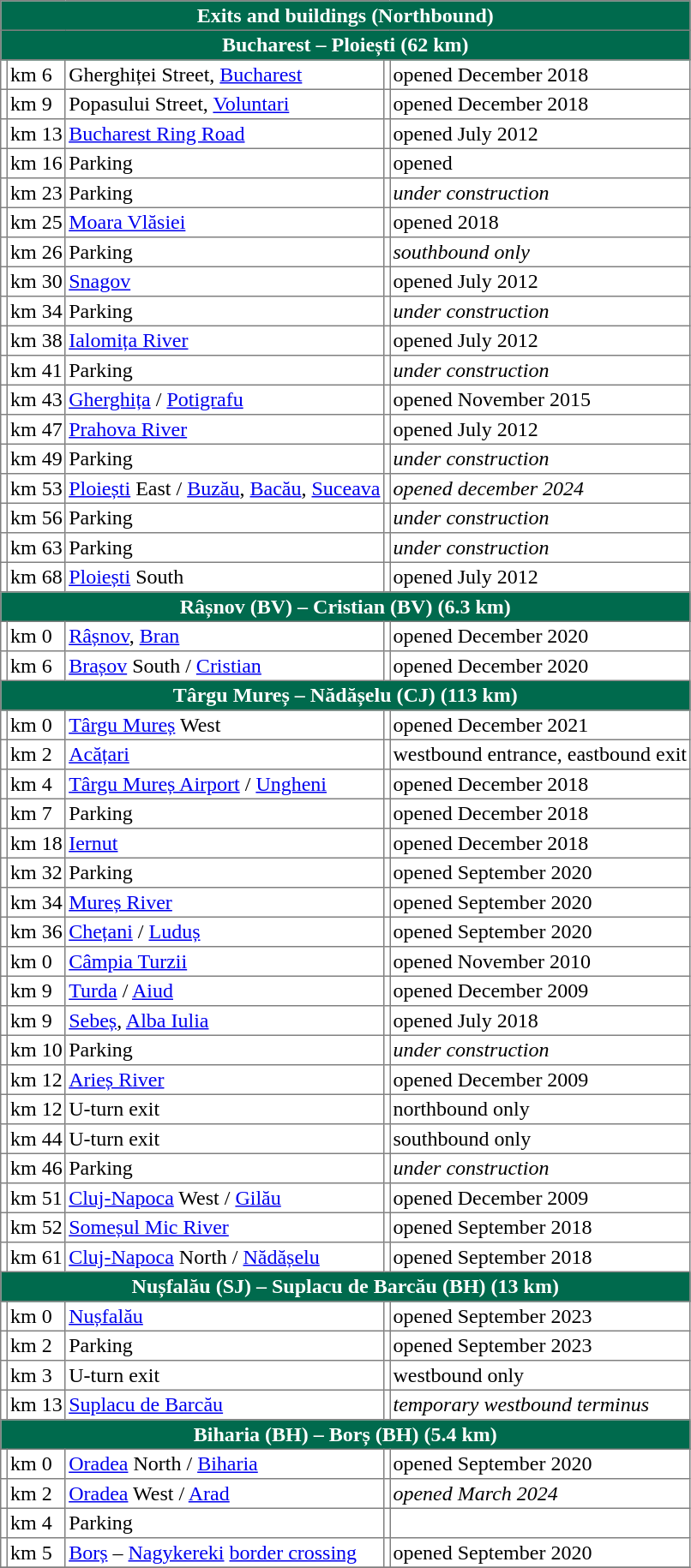<table border="1" cellspacing="0" cellpadding="2" style="border-collapse:collapse;">
<tr>
<td colspan="5" style="color:#ffffff;background-color:#006a4d; text-align: center;"><strong>Exits and buildings (Northbound)</strong></td>
</tr>
<tr>
<td colspan="5" style="color:#ffffff;background-color:#006a4d; text-align: center;"><strong>Bucharest – Ploiești (62 km)</strong></td>
</tr>
<tr>
<td></td>
<td>km 6</td>
<td>Gherghiței Street, <a href='#'>Bucharest</a></td>
<td></td>
<td>opened December 2018</td>
</tr>
<tr>
<td></td>
<td>km 9</td>
<td>Popasului Street, <a href='#'>Voluntari</a></td>
<td></td>
<td>opened December 2018</td>
</tr>
<tr>
<td></td>
<td>km 13</td>
<td><a href='#'>Bucharest Ring Road</a></td>
<td></td>
<td>opened July 2012</td>
</tr>
<tr>
<td></td>
<td>km 16</td>
<td>Parking</td>
<td></td>
<td>opened</td>
</tr>
<tr>
<td></td>
<td>km 23</td>
<td>Parking</td>
<td></td>
<td><em>under construction</em></td>
</tr>
<tr>
<td></td>
<td>km 25</td>
<td><a href='#'>Moara Vlăsiei</a></td>
<td></td>
<td>opened 2018</td>
</tr>
<tr>
<td></td>
<td>km 26</td>
<td>Parking</td>
<td></td>
<td><em>southbound only</em></td>
</tr>
<tr>
<td></td>
<td>km 30</td>
<td><a href='#'>Snagov</a></td>
<td></td>
<td>opened July 2012</td>
</tr>
<tr>
<td></td>
<td>km 34</td>
<td>Parking</td>
<td></td>
<td><em>under construction</em></td>
</tr>
<tr>
<td></td>
<td>km 38</td>
<td><a href='#'>Ialomița River</a></td>
<td></td>
<td>opened July 2012</td>
</tr>
<tr>
<td></td>
<td>km 41</td>
<td>Parking</td>
<td></td>
<td><em>under construction</em></td>
</tr>
<tr>
<td></td>
<td>km 43</td>
<td><a href='#'>Gherghița</a> / <a href='#'>Potigrafu</a></td>
<td></td>
<td>opened November 2015</td>
</tr>
<tr>
<td></td>
<td>km 47</td>
<td><a href='#'>Prahova River</a></td>
<td></td>
<td>opened July 2012</td>
</tr>
<tr>
<td></td>
<td>km 49</td>
<td>Parking</td>
<td></td>
<td><em>under construction</em></td>
</tr>
<tr>
<td></td>
<td>km 53</td>
<td><a href='#'>Ploiești</a> East / <a href='#'>Buzău</a>, <a href='#'>Bacău</a>, <a href='#'>Suceava</a></td>
<td></td>
<td><em>opened december 2024</em></td>
</tr>
<tr>
<td></td>
<td>km 56</td>
<td>Parking</td>
<td></td>
<td><em>under construction</em></td>
</tr>
<tr>
<td></td>
<td>km 63</td>
<td>Parking</td>
<td></td>
<td><em>under construction</em></td>
</tr>
<tr>
<td></td>
<td>km 68</td>
<td><a href='#'>Ploiești</a> South</td>
<td></td>
<td>opened July 2012</td>
</tr>
<tr>
<td colspan="5" style="color:#ffffff;background-color:#006a4d; text-align: center;"><strong>Râșnov (BV) – Cristian (BV) (6.3 km)</strong></td>
</tr>
<tr>
<td></td>
<td>km 0</td>
<td><a href='#'>Râșnov</a>, <a href='#'>Bran</a></td>
<td></td>
<td>opened December 2020</td>
</tr>
<tr>
<td></td>
<td>km 6</td>
<td><a href='#'>Brașov</a> South / <a href='#'>Cristian</a></td>
<td></td>
<td>opened December 2020</td>
</tr>
<tr>
<td colspan="5" style="color:#ffffff;background-color:#006a4d; text-align: center;"><strong>Târgu Mureș – Nădășelu (CJ) (113 km)</strong></td>
</tr>
<tr>
<td></td>
<td>km 0</td>
<td><a href='#'>Târgu Mureș</a> West</td>
<td></td>
<td>opened December 2021</td>
</tr>
<tr>
<td></td>
<td>km 2</td>
<td><a href='#'>Acățari</a></td>
<td></td>
<td>westbound entrance, eastbound exit</td>
</tr>
<tr>
<td></td>
<td>km 4</td>
<td><a href='#'>Târgu Mureș Airport</a> / <a href='#'>Ungheni</a></td>
<td></td>
<td>opened December 2018</td>
</tr>
<tr>
<td></td>
<td>km 7</td>
<td>Parking</td>
<td></td>
<td>opened December 2018</td>
</tr>
<tr>
<td></td>
<td>km 18</td>
<td><a href='#'>Iernut</a></td>
<td></td>
<td>opened December 2018</td>
</tr>
<tr>
<td></td>
<td>km 32</td>
<td>Parking</td>
<td></td>
<td>opened September 2020</td>
</tr>
<tr>
<td></td>
<td>km 34</td>
<td><a href='#'>Mureș River</a></td>
<td></td>
<td>opened September 2020</td>
</tr>
<tr>
<td></td>
<td>km 36</td>
<td><a href='#'>Chețani</a> / <a href='#'>Luduș</a></td>
<td></td>
<td>opened September 2020</td>
</tr>
<tr>
<td></td>
<td>km 0</td>
<td><a href='#'>Câmpia Turzii</a></td>
<td></td>
<td>opened November 2010</td>
</tr>
<tr>
<td></td>
<td>km 9</td>
<td><a href='#'>Turda</a> / <a href='#'>Aiud</a></td>
<td></td>
<td>opened December 2009</td>
</tr>
<tr>
<td></td>
<td>km 9</td>
<td><a href='#'>Sebeș</a>, <a href='#'>Alba Iulia</a></td>
<td></td>
<td>opened July 2018</td>
</tr>
<tr>
<td></td>
<td>km 10</td>
<td>Parking</td>
<td></td>
<td><em>under construction</em></td>
</tr>
<tr>
<td></td>
<td>km 12</td>
<td><a href='#'>Arieș River</a></td>
<td></td>
<td>opened December 2009</td>
</tr>
<tr>
<td></td>
<td>km 12</td>
<td>U-turn exit</td>
<td></td>
<td>northbound only</td>
</tr>
<tr>
<td></td>
<td>km 44</td>
<td>U-turn exit</td>
<td></td>
<td>southbound only</td>
</tr>
<tr>
<td></td>
<td>km 46</td>
<td>Parking</td>
<td></td>
<td><em>under construction</em></td>
</tr>
<tr>
<td></td>
<td>km 51</td>
<td><a href='#'>Cluj-Napoca</a> West / <a href='#'>Gilău</a></td>
<td></td>
<td>opened December 2009</td>
</tr>
<tr>
<td></td>
<td>km 52</td>
<td><a href='#'>Someșul Mic River</a></td>
<td></td>
<td>opened September 2018</td>
</tr>
<tr>
<td></td>
<td>km 61</td>
<td><a href='#'>Cluj-Napoca</a> North / <a href='#'>Nădășelu</a></td>
<td> </td>
<td>opened September 2018</td>
</tr>
<tr>
<td colspan="5" style="color:#ffffff;background-color:#006a4d; text-align: center;"><strong>Nușfalău (SJ) – Suplacu de Barcău (BH) (13 km)</strong></td>
</tr>
<tr>
<td></td>
<td>km 0</td>
<td><a href='#'>Nușfalău</a></td>
<td></td>
<td>opened September 2023</td>
</tr>
<tr>
<td></td>
<td>km 2</td>
<td>Parking</td>
<td></td>
<td>opened September 2023</td>
</tr>
<tr>
<td></td>
<td>km 3</td>
<td>U-turn exit</td>
<td></td>
<td>westbound only</td>
</tr>
<tr>
<td></td>
<td>km 13</td>
<td><a href='#'>Suplacu de Barcău</a></td>
<td></td>
<td><em>temporary westbound terminus</em></td>
</tr>
<tr>
<td colspan="5" style="color:#ffffff;background-color:#006a4d; text-align: center;"><strong>Biharia (BH) – Borș (BH) (5.4 km)</strong></td>
</tr>
<tr>
<td></td>
<td>km 0</td>
<td><a href='#'>Oradea</a> North / <a href='#'>Biharia</a></td>
<td></td>
<td>opened September 2020</td>
</tr>
<tr>
<td></td>
<td>km 2</td>
<td><a href='#'>Oradea</a> West / <a href='#'>Arad</a></td>
<th></th>
<td><em>opened March 2024</em></td>
</tr>
<tr>
<td></td>
<td>km 4</td>
<td>Parking</td>
<td></td>
<td></td>
</tr>
<tr>
<td></td>
<td>km 5</td>
<td><a href='#'>Borș</a> – <a href='#'>Nagykereki</a> <a href='#'>border crossing</a></td>
<td></td>
<td>opened September 2020</td>
</tr>
<tr>
</tr>
</table>
